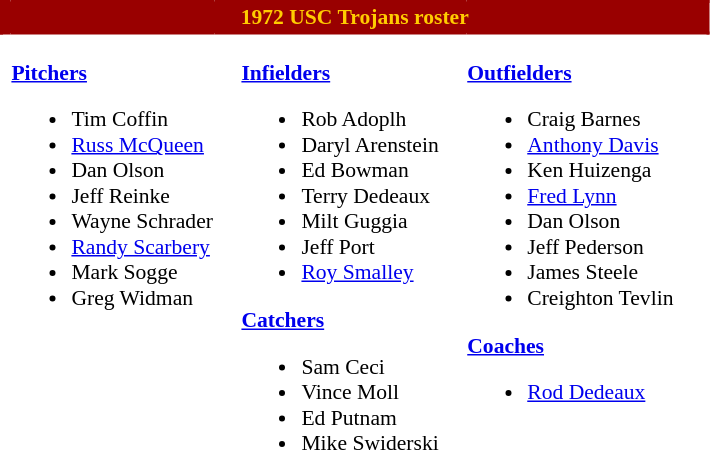<table class="toccolours" style="border-collapse:collapse; font-size:90%;">
<tr>
<th colspan="7" style="background:#990000;color:#FFCC00; border: 2px solid #990000;text-align:center;">1972 USC Trojans roster</th>
</tr>
<tr>
</tr>
<tr>
<td width="03"> </td>
<td valign="top"><br><strong><a href='#'>Pitchers</a></strong><ul><li>Tim Coffin</li><li><a href='#'>Russ McQueen</a></li><li>Dan Olson</li><li>Jeff Reinke</li><li>Wayne Schrader</li><li><a href='#'>Randy Scarbery</a></li><li>Mark Sogge</li><li>Greg Widman</li></ul></td>
<td width="15"> </td>
<td valign="top"><br><strong><a href='#'>Infielders</a></strong><ul><li>Rob Adoplh</li><li>Daryl Arenstein</li><li>Ed Bowman</li><li>Terry Dedeaux</li><li>Milt Guggia</li><li>Jeff Port</li><li><a href='#'>Roy Smalley</a></li></ul><strong><a href='#'>Catchers</a></strong><ul><li>Sam Ceci</li><li>Vince Moll</li><li>Ed Putnam</li><li>Mike Swiderski</li></ul></td>
<td width="15"> </td>
<td valign="top"><br><strong><a href='#'>Outfielders</a></strong><ul><li>Craig Barnes</li><li><a href='#'>Anthony Davis</a></li><li>Ken Huizenga</li><li><a href='#'>Fred Lynn</a></li><li>Dan Olson</li><li>Jeff Pederson</li><li>James Steele</li><li>Creighton Tevlin</li></ul><strong><a href='#'>Coaches</a></strong><ul><li><a href='#'>Rod Dedeaux</a></li></ul></td>
<td width="20"> </td>
</tr>
</table>
